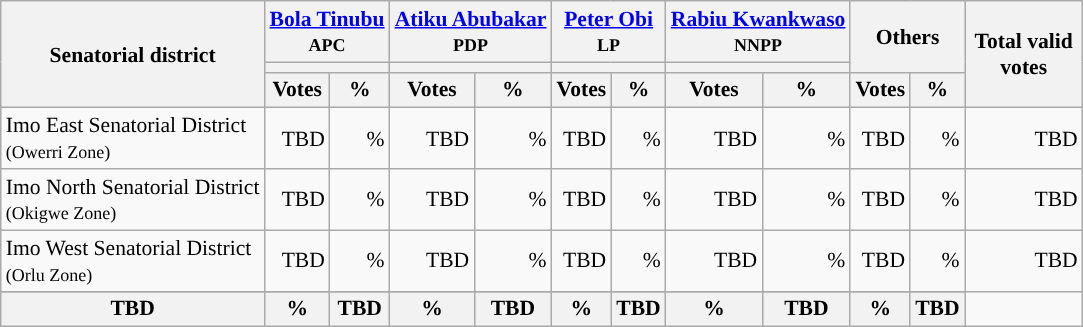<table class="wikitable sortable" style="text-align:right; font-size:90%">
<tr>
<th rowspan="3" style="max-width:7.5em;">Senatorial district</th>
<th colspan="2"><a href='#'>Bola Tinubu</a><br><small>APC</small></th>
<th colspan="2"><a href='#'>Atiku Abubakar</a><br><small>PDP</small></th>
<th colspan="2"><a href='#'>Peter Obi</a><br><small>LP</small></th>
<th colspan="2"><a href='#'>Rabiu Kwankwaso</a><br><small>NNPP</small></th>
<th colspan="2" rowspan="2">Others</th>
<th rowspan="3" style="max-width:5em;">Total valid votes</th>
</tr>
<tr>
<th colspan=2 style="background-color:"></th>
<th colspan=2 style="background-color:"></th>
<th colspan=2 style="background-color:"></th>
<th colspan=2 style="background-color:"></th>
</tr>
<tr>
<th>Votes</th>
<th>%</th>
<th>Votes</th>
<th>%</th>
<th>Votes</th>
<th>%</th>
<th>Votes</th>
<th>%</th>
<th>Votes</th>
<th>%</th>
</tr>
<tr style="background-color:#">
<td style="text-align:left;">Imo East Senatorial District<br><small>(Owerri Zone)</small></td>
<td>TBD</td>
<td>%</td>
<td>TBD</td>
<td>%</td>
<td>TBD</td>
<td>%</td>
<td>TBD</td>
<td>%</td>
<td>TBD</td>
<td>%</td>
<td>TBD</td>
</tr>
<tr style="background-color:#">
<td style="text-align:left;">Imo North Senatorial District<br><small>(Okigwe Zone)</small></td>
<td>TBD</td>
<td>%</td>
<td>TBD</td>
<td>%</td>
<td>TBD</td>
<td>%</td>
<td>TBD</td>
<td>%</td>
<td>TBD</td>
<td>%</td>
<td>TBD</td>
</tr>
<tr style="background-color:#">
<td style="text-align:left;">Imo West Senatorial District<br><small>(Orlu Zone)</small></td>
<td>TBD</td>
<td>%</td>
<td>TBD</td>
<td>%</td>
<td>TBD</td>
<td>%</td>
<td>TBD</td>
<td>%</td>
<td>TBD</td>
<td>%</td>
<td>TBD</td>
</tr>
<tr>
</tr>
<tr>
<th>TBD</th>
<th>%</th>
<th>TBD</th>
<th>%</th>
<th>TBD</th>
<th>%</th>
<th>TBD</th>
<th>%</th>
<th>TBD</th>
<th>%</th>
<th>TBD</th>
</tr>
</table>
